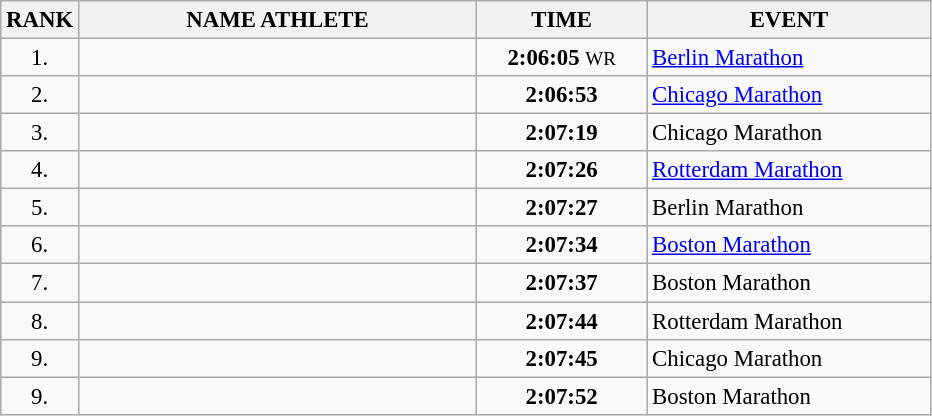<table class="wikitable" style="font-size:95%;">
<tr>
<th>RANK</th>
<th align="left" style="width: 17em">NAME ATHLETE</th>
<th align="left" style="width: 7em">TIME</th>
<th align="left" style="width: 12em">EVENT</th>
</tr>
<tr>
<td align="center">1.</td>
<td></td>
<td align="center"><strong>2:06:05</strong> <small>WR</small></td>
<td><a href='#'>Berlin Marathon</a></td>
</tr>
<tr>
<td align="center">2.</td>
<td></td>
<td align="center"><strong>2:06:53</strong></td>
<td><a href='#'>Chicago Marathon</a></td>
</tr>
<tr>
<td align="center">3.</td>
<td></td>
<td align="center"><strong>2:07:19</strong></td>
<td>Chicago Marathon</td>
</tr>
<tr>
<td align="center">4.</td>
<td></td>
<td align="center"><strong>2:07:26</strong></td>
<td><a href='#'>Rotterdam Marathon</a></td>
</tr>
<tr>
<td align="center">5.</td>
<td></td>
<td align="center"><strong>2:07:27</strong></td>
<td>Berlin Marathon</td>
</tr>
<tr>
<td align="center">6.</td>
<td></td>
<td align="center"><strong>2:07:34</strong></td>
<td><a href='#'>Boston Marathon</a></td>
</tr>
<tr>
<td align="center">7.</td>
<td></td>
<td align="center"><strong>2:07:37</strong></td>
<td>Boston Marathon</td>
</tr>
<tr>
<td align="center">8.</td>
<td></td>
<td align="center"><strong>2:07:44</strong></td>
<td>Rotterdam Marathon</td>
</tr>
<tr>
<td align="center">9.</td>
<td></td>
<td align="center"><strong>2:07:45</strong></td>
<td>Chicago Marathon</td>
</tr>
<tr>
<td align="center">9.</td>
<td></td>
<td align="center"><strong>2:07:52</strong></td>
<td>Boston Marathon</td>
</tr>
</table>
